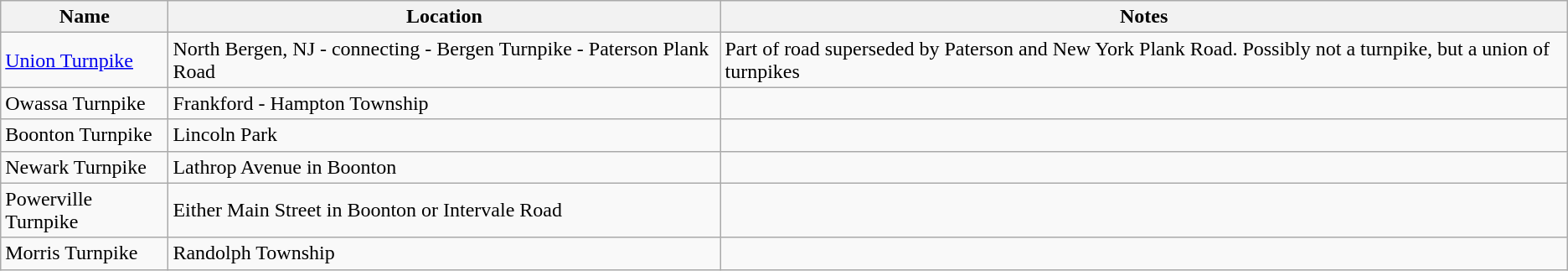<table class="wikitable">
<tr>
<th>Name</th>
<th>Location</th>
<th>Notes</th>
</tr>
<tr>
<td><a href='#'>Union Turnpike</a></td>
<td>North Bergen, NJ - connecting - Bergen Turnpike - Paterson Plank Road</td>
<td>Part of road superseded by Paterson and New York Plank Road. Possibly not a turnpike, but a union of turnpikes</td>
</tr>
<tr>
<td>Owassa Turnpike</td>
<td>Frankford - Hampton Township</td>
<td></td>
</tr>
<tr>
<td>Boonton Turnpike</td>
<td>Lincoln Park</td>
<td></td>
</tr>
<tr>
<td>Newark Turnpike</td>
<td>Lathrop Avenue in Boonton</td>
<td></td>
</tr>
<tr>
<td>Powerville Turnpike</td>
<td>Either Main Street in Boonton or Intervale Road</td>
<td></td>
</tr>
<tr>
<td>Morris Turnpike</td>
<td>Randolph Township</td>
<td></td>
</tr>
</table>
